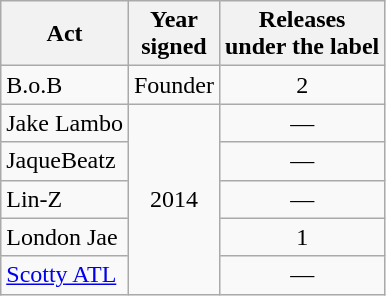<table class="wikitable">
<tr>
<th>Act</th>
<th>Year <br>signed</th>
<th>Releases <br>under the label</th>
</tr>
<tr>
<td>B.o.B</td>
<td>Founder</td>
<td style="text-align:center;">2</td>
</tr>
<tr>
<td>Jake Lambo</td>
<td style="text-align:center;" rowspan="5">2014</td>
<td style="text-align:center;">—</td>
</tr>
<tr>
<td>JaqueBeatz</td>
<td style="text-align:center;">—</td>
</tr>
<tr>
<td>Lin-Z</td>
<td style="text-align:center;">—</td>
</tr>
<tr>
<td>London Jae</td>
<td style="text-align:center;">1</td>
</tr>
<tr>
<td><a href='#'>Scotty ATL</a></td>
<td style="text-align:center;">—</td>
</tr>
</table>
